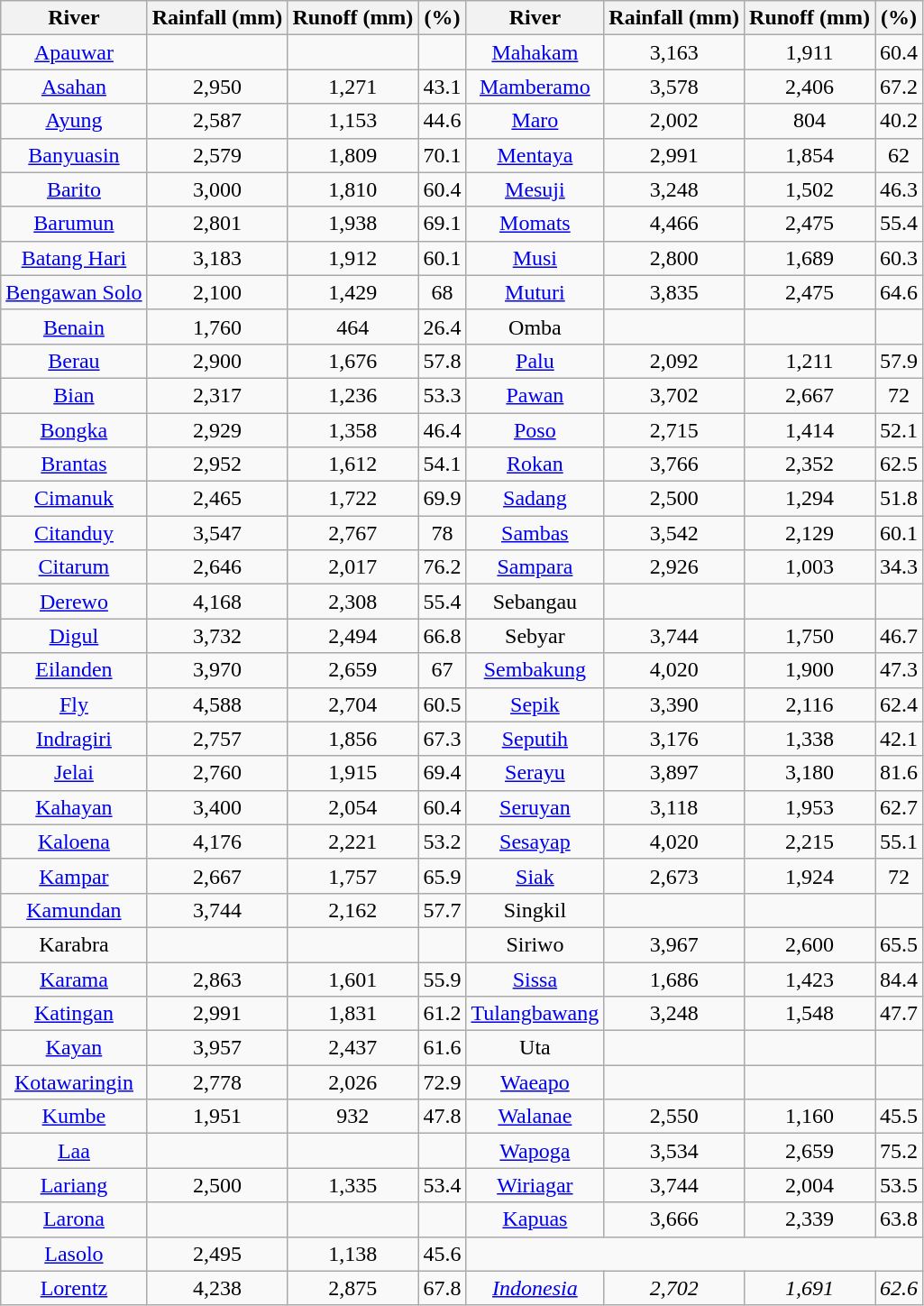<table class="wikitable" style="text-align:center;">
<tr>
<th>River</th>
<th>Rainfall (mm)</th>
<th>Runoff (mm)</th>
<th>(%)</th>
<th>River</th>
<th>Rainfall (mm)</th>
<th>Runoff (mm)</th>
<th>(%)</th>
</tr>
<tr>
<td><a href='#'>Apauwar</a></td>
<td></td>
<td></td>
<td></td>
<td><a href='#'>Mahakam</a></td>
<td>3,163</td>
<td>1,911</td>
<td>60.4</td>
</tr>
<tr>
<td><a href='#'>Asahan</a></td>
<td>2,950</td>
<td>1,271</td>
<td>43.1</td>
<td><a href='#'>Mamberamo</a></td>
<td>3,578</td>
<td>2,406</td>
<td>67.2</td>
</tr>
<tr>
<td><a href='#'>Ayung</a></td>
<td>2,587</td>
<td>1,153</td>
<td>44.6</td>
<td><a href='#'>Maro</a></td>
<td>2,002</td>
<td>804</td>
<td>40.2</td>
</tr>
<tr>
<td><a href='#'>Banyuasin</a></td>
<td>2,579</td>
<td>1,809</td>
<td>70.1</td>
<td><a href='#'>Mentaya</a></td>
<td>2,991</td>
<td>1,854</td>
<td>62</td>
</tr>
<tr>
<td><a href='#'>Barito</a></td>
<td>3,000</td>
<td>1,810</td>
<td>60.4</td>
<td><a href='#'>Mesuji</a></td>
<td>3,248</td>
<td>1,502</td>
<td>46.3</td>
</tr>
<tr>
<td><a href='#'>Barumun</a></td>
<td>2,801</td>
<td>1,938</td>
<td>69.1</td>
<td><a href='#'>Momats</a></td>
<td>4,466</td>
<td>2,475</td>
<td>55.4</td>
</tr>
<tr>
<td><a href='#'>Batang Hari</a></td>
<td>3,183</td>
<td>1,912</td>
<td>60.1</td>
<td><a href='#'>Musi</a></td>
<td>2,800</td>
<td>1,689</td>
<td>60.3</td>
</tr>
<tr>
<td><a href='#'>Bengawan Solo</a></td>
<td>2,100</td>
<td>1,429</td>
<td>68</td>
<td><a href='#'>Muturi</a></td>
<td>3,835</td>
<td>2,475</td>
<td>64.6</td>
</tr>
<tr>
<td><a href='#'>Benain</a></td>
<td>1,760</td>
<td>464</td>
<td>26.4</td>
<td>Omba</td>
<td></td>
<td></td>
<td></td>
</tr>
<tr>
<td><a href='#'>Berau</a></td>
<td>2,900</td>
<td>1,676</td>
<td>57.8</td>
<td><a href='#'>Palu</a></td>
<td>2,092</td>
<td>1,211</td>
<td>57.9</td>
</tr>
<tr>
<td><a href='#'>Bian</a></td>
<td>2,317</td>
<td>1,236</td>
<td>53.3</td>
<td><a href='#'>Pawan</a></td>
<td>3,702</td>
<td>2,667</td>
<td>72</td>
</tr>
<tr>
<td><a href='#'>Bongka</a></td>
<td>2,929</td>
<td>1,358</td>
<td>46.4</td>
<td><a href='#'>Poso</a></td>
<td>2,715</td>
<td>1,414</td>
<td>52.1</td>
</tr>
<tr>
<td><a href='#'>Brantas</a></td>
<td>2,952</td>
<td>1,612</td>
<td>54.1</td>
<td><a href='#'>Rokan</a></td>
<td>3,766</td>
<td>2,352</td>
<td>62.5</td>
</tr>
<tr>
<td><a href='#'>Cimanuk</a></td>
<td>2,465</td>
<td>1,722</td>
<td>69.9</td>
<td><a href='#'>Sadang</a></td>
<td>2,500</td>
<td>1,294</td>
<td>51.8</td>
</tr>
<tr>
<td><a href='#'>Citanduy</a></td>
<td>3,547</td>
<td>2,767</td>
<td>78</td>
<td><a href='#'>Sambas</a></td>
<td>3,542</td>
<td>2,129</td>
<td>60.1</td>
</tr>
<tr>
<td><a href='#'>Citarum</a></td>
<td>2,646</td>
<td>2,017</td>
<td>76.2</td>
<td><a href='#'>Sampara</a></td>
<td>2,926</td>
<td>1,003</td>
<td>34.3</td>
</tr>
<tr>
<td><a href='#'>Derewo</a></td>
<td>4,168</td>
<td>2,308</td>
<td>55.4</td>
<td>Sebangau</td>
<td></td>
<td></td>
<td></td>
</tr>
<tr>
<td><a href='#'>Digul</a></td>
<td>3,732</td>
<td>2,494</td>
<td>66.8</td>
<td>Sebyar</td>
<td>3,744</td>
<td>1,750</td>
<td>46.7</td>
</tr>
<tr>
<td><a href='#'>Eilanden</a></td>
<td>3,970</td>
<td>2,659</td>
<td>67</td>
<td><a href='#'>Sembakung</a></td>
<td>4,020</td>
<td>1,900</td>
<td>47.3</td>
</tr>
<tr>
<td><a href='#'>Fly</a></td>
<td>4,588</td>
<td>2,704</td>
<td>60.5</td>
<td><a href='#'>Sepik</a></td>
<td>3,390</td>
<td>2,116</td>
<td>62.4</td>
</tr>
<tr>
<td><a href='#'>Indragiri</a></td>
<td>2,757</td>
<td>1,856</td>
<td>67.3</td>
<td><a href='#'>Seputih</a></td>
<td>3,176</td>
<td>1,338</td>
<td>42.1</td>
</tr>
<tr>
<td><a href='#'>Jelai</a></td>
<td>2,760</td>
<td>1,915</td>
<td>69.4</td>
<td><a href='#'>Serayu</a></td>
<td>3,897</td>
<td>3,180</td>
<td>81.6</td>
</tr>
<tr>
<td><a href='#'>Kahayan</a></td>
<td>3,400</td>
<td>2,054</td>
<td>60.4</td>
<td><a href='#'>Seruyan</a></td>
<td>3,118</td>
<td>1,953</td>
<td>62.7</td>
</tr>
<tr>
<td><a href='#'>Kaloena</a></td>
<td>4,176</td>
<td>2,221</td>
<td>53.2</td>
<td><a href='#'>Sesayap</a></td>
<td>4,020</td>
<td>2,215</td>
<td>55.1</td>
</tr>
<tr>
<td><a href='#'>Kampar</a></td>
<td>2,667</td>
<td>1,757</td>
<td>65.9</td>
<td><a href='#'>Siak</a></td>
<td>2,673</td>
<td>1,924</td>
<td>72</td>
</tr>
<tr>
<td><a href='#'>Kamundan</a></td>
<td>3,744</td>
<td>2,162</td>
<td>57.7</td>
<td>Singkil</td>
<td></td>
<td></td>
<td></td>
</tr>
<tr>
<td>Karabra</td>
<td></td>
<td></td>
<td></td>
<td>Siriwo</td>
<td>3,967</td>
<td>2,600</td>
<td>65.5</td>
</tr>
<tr>
<td><a href='#'>Karama</a></td>
<td>2,863</td>
<td>1,601</td>
<td>55.9</td>
<td><a href='#'>Sissa</a></td>
<td>1,686</td>
<td>1,423</td>
<td>84.4</td>
</tr>
<tr>
<td><a href='#'>Katingan</a></td>
<td>2,991</td>
<td>1,831</td>
<td>61.2</td>
<td><a href='#'>Tulangbawang</a></td>
<td>3,248</td>
<td>1,548</td>
<td>47.7</td>
</tr>
<tr>
<td><a href='#'>Kayan</a></td>
<td>3,957</td>
<td>2,437</td>
<td>61.6</td>
<td>Uta</td>
<td></td>
<td></td>
<td></td>
</tr>
<tr>
<td><a href='#'>Kotawaringin</a></td>
<td>2,778</td>
<td>2,026</td>
<td>72.9</td>
<td><a href='#'>Waeapo</a></td>
<td></td>
<td></td>
<td></td>
</tr>
<tr>
<td><a href='#'>Kumbe</a></td>
<td>1,951</td>
<td>932</td>
<td>47.8</td>
<td><a href='#'>Walanae</a></td>
<td>2,550</td>
<td>1,160</td>
<td>45.5</td>
</tr>
<tr>
<td><a href='#'>Laa</a></td>
<td></td>
<td></td>
<td></td>
<td><a href='#'>Wapoga</a></td>
<td>3,534</td>
<td>2,659</td>
<td>75.2</td>
</tr>
<tr>
<td><a href='#'>Lariang</a></td>
<td>2,500</td>
<td>1,335</td>
<td>53.4</td>
<td><a href='#'>Wiriagar</a></td>
<td>3,744</td>
<td>2,004</td>
<td>53.5</td>
</tr>
<tr>
<td><a href='#'>Larona</a></td>
<td></td>
<td></td>
<td></td>
<td><a href='#'>Kapuas</a></td>
<td>3,666</td>
<td>2,339</td>
<td>63.8</td>
</tr>
<tr>
<td><a href='#'>Lasolo</a></td>
<td>2,495</td>
<td>1,138</td>
<td>45.6</td>
<td colspan="4"></td>
</tr>
<tr>
<td><a href='#'>Lorentz</a></td>
<td>4,238</td>
<td>2,875</td>
<td>67.8</td>
<td><em><a href='#'>Indonesia</a></em></td>
<td><em>2,702</em></td>
<td><em>1,691</em></td>
<td><em>62.6</em></td>
</tr>
</table>
